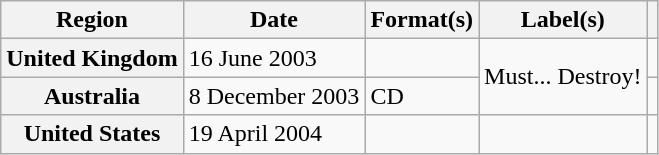<table class="wikitable plainrowheaders">
<tr>
<th scope="col">Region</th>
<th scope="col">Date</th>
<th scope="col">Format(s)</th>
<th scope="col">Label(s)</th>
<th scope="col"></th>
</tr>
<tr>
<th scope="row">United Kingdom</th>
<td>16 June 2003</td>
<td></td>
<td rowspan="2">Must... Destroy!</td>
<td></td>
</tr>
<tr>
<th scope="row">Australia</th>
<td>8 December 2003</td>
<td>CD</td>
<td></td>
</tr>
<tr>
<th scope="row">United States</th>
<td>19 April 2004</td>
<td></td>
<td></td>
<td></td>
</tr>
</table>
